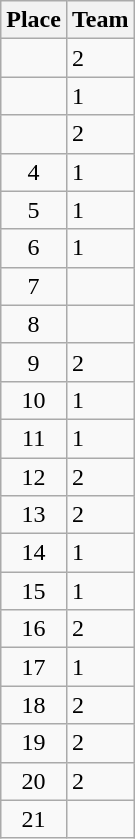<table class="wikitable">
<tr>
<th>Place</th>
<th>Team</th>
</tr>
<tr>
<td align=center></td>
<td> 2</td>
</tr>
<tr>
<td align=center></td>
<td> 1</td>
</tr>
<tr>
<td align=center></td>
<td> 2</td>
</tr>
<tr>
<td align=center>4</td>
<td> 1</td>
</tr>
<tr>
<td align=center>5</td>
<td> 1</td>
</tr>
<tr>
<td align=center>6</td>
<td> 1</td>
</tr>
<tr>
<td align=center>7</td>
<td></td>
</tr>
<tr>
<td align=center>8</td>
<td></td>
</tr>
<tr>
<td align=center>9</td>
<td> 2</td>
</tr>
<tr>
<td align=center>10</td>
<td> 1</td>
</tr>
<tr>
<td align=center>11</td>
<td> 1</td>
</tr>
<tr>
<td align=center>12</td>
<td> 2</td>
</tr>
<tr>
<td align=center>13</td>
<td> 2</td>
</tr>
<tr>
<td align=center>14</td>
<td> 1</td>
</tr>
<tr>
<td align=center>15</td>
<td> 1</td>
</tr>
<tr>
<td align=center>16</td>
<td> 2</td>
</tr>
<tr>
<td align=center>17</td>
<td> 1</td>
</tr>
<tr>
<td align=center>18</td>
<td> 2</td>
</tr>
<tr>
<td align=center>19</td>
<td> 2</td>
</tr>
<tr>
<td align=center>20</td>
<td> 2</td>
</tr>
<tr>
<td align=center>21</td>
<td></td>
</tr>
</table>
